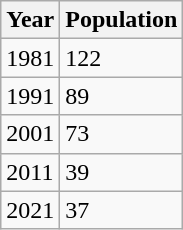<table class="wikitable">
<tr>
<th>Year</th>
<th>Population</th>
</tr>
<tr>
<td>1981</td>
<td>122</td>
</tr>
<tr>
<td>1991</td>
<td>89</td>
</tr>
<tr>
<td>2001</td>
<td>73</td>
</tr>
<tr>
<td>2011</td>
<td>39</td>
</tr>
<tr>
<td>2021</td>
<td>37</td>
</tr>
</table>
